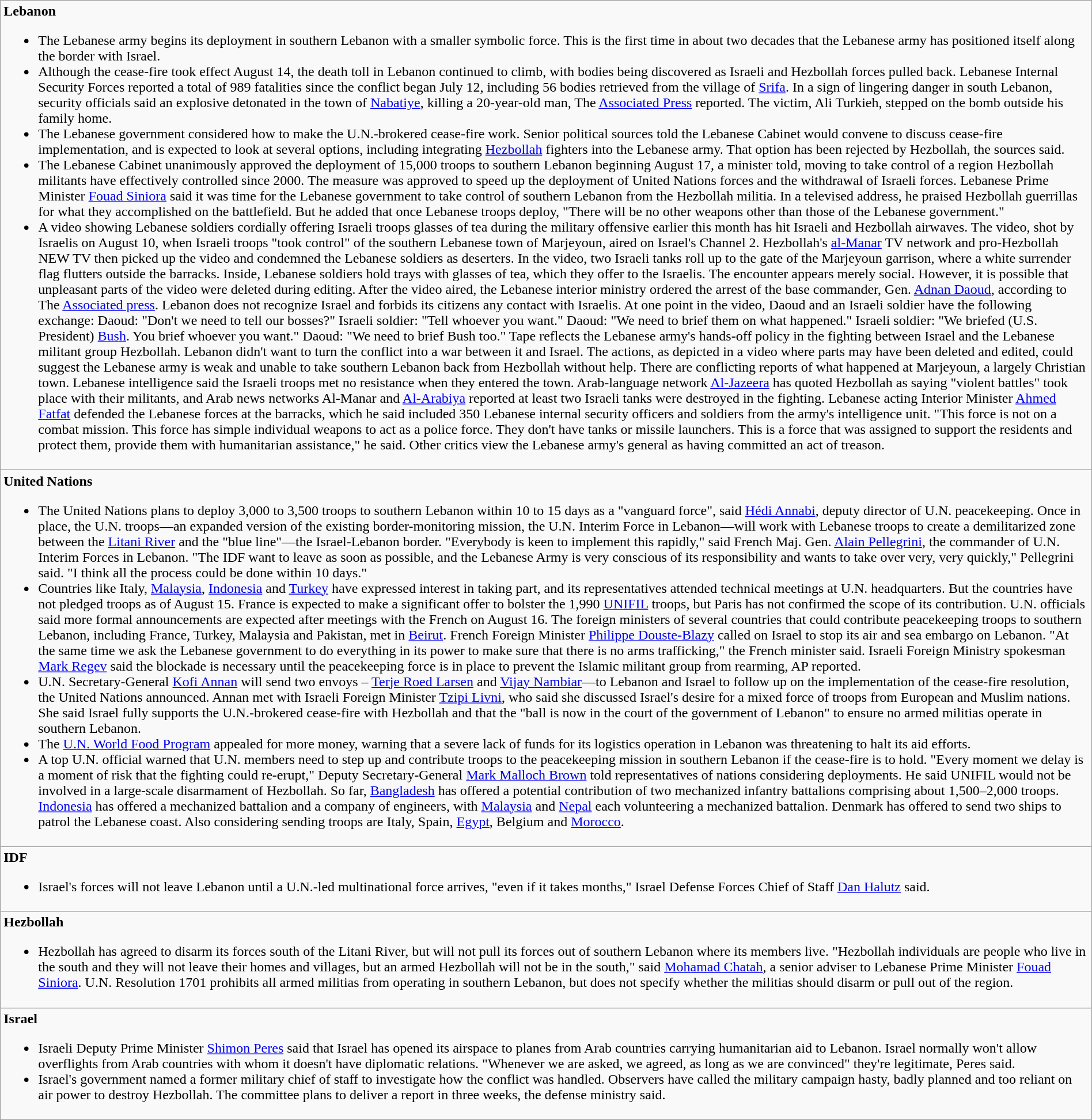<table width="100%" class="wikitable">
<tr>
<td><strong>Lebanon</strong><br><ul><li>The Lebanese army begins its deployment in southern Lebanon with a smaller symbolic force. This is the first time in about two decades that the Lebanese army has positioned itself along the border with Israel.</li><li>Although the cease-fire took effect August 14, the death toll in Lebanon continued to climb, with bodies being discovered as Israeli and Hezbollah forces pulled back. Lebanese Internal Security Forces reported a total of 989 fatalities since the conflict began July 12, including 56 bodies retrieved from the village of <a href='#'>Srifa</a>. In a sign of lingering danger in south Lebanon, security officials said an explosive detonated in the town of <a href='#'>Nabatiye</a>, killing a 20-year-old man, The <a href='#'>Associated Press</a> reported. The victim, Ali Turkieh, stepped on the bomb outside his family home.</li><li>The Lebanese government considered how to make the U.N.-brokered cease-fire work. Senior political sources told the Lebanese Cabinet would convene to discuss cease-fire implementation, and is expected to look at several options, including integrating <a href='#'>Hezbollah</a> fighters into the Lebanese army. That option has been rejected by Hezbollah, the sources said.</li><li>The Lebanese Cabinet unanimously approved the deployment of 15,000 troops to southern Lebanon beginning August 17, a minister told, moving to take control of a region Hezbollah militants have effectively controlled since 2000. The measure was approved to speed up the deployment of United Nations forces and the withdrawal of Israeli forces. Lebanese Prime Minister <a href='#'>Fouad Siniora</a> said it was time for the Lebanese government to take control of southern Lebanon from the Hezbollah militia. In a televised address, he praised Hezbollah guerrillas for what they accomplished on the battlefield. But he added that once Lebanese troops deploy, "There will be no other weapons other than those of the Lebanese government."</li><li>A video showing Lebanese soldiers cordially offering Israeli troops glasses of tea during the military offensive earlier this month has hit Israeli and Hezbollah airwaves. The video, shot by Israelis on August 10, when Israeli troops "took control" of the southern Lebanese town of Marjeyoun, aired on Israel's Channel 2. Hezbollah's <a href='#'>al-Manar</a> TV network and pro-Hezbollah NEW TV then picked up the video and condemned the Lebanese soldiers as deserters. In the video, two Israeli tanks roll up to the gate of the Marjeyoun garrison, where a white surrender flag flutters outside the barracks. Inside, Lebanese soldiers hold trays with glasses of tea, which they offer to the Israelis. The encounter appears merely social. However, it is possible that unpleasant parts of the video were deleted during editing. After the video aired, the Lebanese interior ministry ordered the arrest of the base commander, Gen. <a href='#'>Adnan Daoud</a>, according to The <a href='#'>Associated press</a>. Lebanon does not recognize Israel and forbids its citizens any contact with Israelis. At one point in the video, Daoud and an Israeli soldier have the following exchange: Daoud: "Don't we need to tell our bosses?" Israeli soldier: "Tell whoever you want." Daoud: "We need to brief them on what happened." Israeli soldier: "We briefed (U.S. President) <a href='#'>Bush</a>. You brief whoever you want." Daoud: "We need to brief Bush too." Tape reflects the Lebanese army's hands-off policy in the fighting between Israel and the Lebanese militant group Hezbollah. Lebanon didn't want to turn the conflict into a war between it and Israel. The actions, as depicted in a video where parts may have been deleted and edited, could suggest the Lebanese army is weak and unable to take southern Lebanon back from Hezbollah without help. There are conflicting reports of what happened at Marjeyoun, a largely Christian town. Lebanese intelligence said the Israeli troops met no resistance when they entered the town. Arab-language network <a href='#'>Al-Jazeera</a> has quoted Hezbollah as saying "violent battles" took place with their militants, and Arab news networks Al-Manar and <a href='#'>Al-Arabiya</a> reported at least two Israeli tanks were destroyed in the fighting. Lebanese acting Interior Minister <a href='#'>Ahmed Fatfat</a> defended the Lebanese forces at the barracks, which he said included 350 Lebanese internal security officers and soldiers from the army's intelligence unit. "This force is not on a combat mission. This force has simple individual weapons to act as a police force. They don't have tanks or missile launchers. This is a force that was assigned to support the residents and protect them, provide them with humanitarian assistance," he said. Other critics view the Lebanese army's general as having committed an act of treason.</li></ul></td>
</tr>
<tr>
<td><strong>United Nations</strong><br><ul><li>The United Nations plans to deploy 3,000 to 3,500 troops to southern Lebanon within 10 to 15 days as a "vanguard force", said <a href='#'>Hédi Annabi</a>, deputy director of U.N. peacekeeping. Once in place, the U.N. troops—an expanded version of the existing border-monitoring mission, the U.N. Interim Force in Lebanon—will work with Lebanese troops to create a demilitarized zone between the <a href='#'>Litani River</a> and the "blue line"—the Israel-Lebanon border. "Everybody is keen to implement this rapidly," said French Maj. Gen. <a href='#'>Alain Pellegrini</a>, the commander of U.N. Interim Forces in Lebanon. "The IDF want to leave as soon as possible, and the Lebanese Army is very conscious of its responsibility and wants to take over very, very quickly," Pellegrini said. "I think all the process could be done within 10 days."</li><li>Countries like Italy, <a href='#'>Malaysia</a>, <a href='#'>Indonesia</a> and <a href='#'>Turkey</a> have expressed interest in taking part, and its representatives attended technical meetings at U.N. headquarters. But the countries have not pledged troops as of August 15. France is expected to make a significant offer to bolster the 1,990 <a href='#'>UNIFIL</a> troops, but Paris has not confirmed the scope of its contribution. U.N. officials said more formal announcements are expected after meetings with the French on August 16. The foreign ministers of several countries that could contribute peacekeeping troops to southern Lebanon, including France, Turkey, Malaysia and Pakistan, met in <a href='#'>Beirut</a>. French Foreign Minister <a href='#'>Philippe Douste-Blazy</a> called on Israel to stop its air and sea embargo on Lebanon. "At the same time we ask the Lebanese government to do everything in its power to make sure that there is no arms trafficking," the French minister said. Israeli Foreign Ministry spokesman <a href='#'>Mark Regev</a> said the blockade is necessary until the peacekeeping force is in place to prevent the Islamic militant group from rearming, AP reported.</li><li>U.N. Secretary-General <a href='#'>Kofi Annan</a> will send two envoys – <a href='#'>Terje Roed Larsen</a> and <a href='#'>Vijay Nambiar</a>—to Lebanon and Israel to follow up on the implementation of the cease-fire resolution, the United Nations announced. Annan met with Israeli Foreign Minister <a href='#'>Tzipi Livni</a>, who said she discussed Israel's desire for a mixed force of troops from European and Muslim nations. She said Israel fully supports the U.N.-brokered cease-fire with Hezbollah and that the "ball is now in the court of the government of Lebanon" to ensure no armed militias operate in southern Lebanon.</li><li>The <a href='#'>U.N. World Food Program</a> appealed for more money, warning that a severe lack of funds for its logistics operation in Lebanon was threatening to halt its aid efforts.</li><li>A top U.N. official warned that U.N. members need to step up and contribute troops to the peacekeeping mission in southern Lebanon if the cease-fire is to hold. "Every moment we delay is a moment of risk that the fighting could re-erupt," Deputy Secretary-General <a href='#'>Mark Malloch Brown</a> told representatives of nations considering deployments. He said UNIFIL would not be involved in a large-scale disarmament of Hezbollah. So far, <a href='#'>Bangladesh</a> has offered a potential contribution of two mechanized infantry battalions comprising about 1,500–2,000 troops. <a href='#'>Indonesia</a> has offered a mechanized battalion and a company of engineers, with <a href='#'>Malaysia</a> and <a href='#'>Nepal</a> each volunteering a mechanized battalion. Denmark has offered to send two ships to patrol the Lebanese coast. Also considering sending troops are Italy, Spain, <a href='#'>Egypt</a>, Belgium and <a href='#'>Morocco</a>.</li></ul></td>
</tr>
<tr>
<td><strong>IDF</strong><br><ul><li>Israel's forces will not leave Lebanon until a U.N.-led multinational force arrives, "even if it takes months," Israel Defense Forces Chief of Staff <a href='#'>Dan Halutz</a> said.</li></ul></td>
</tr>
<tr>
<td><strong>Hezbollah</strong><br><ul><li>Hezbollah has agreed to disarm its forces south of the Litani River, but will not pull its forces out of southern Lebanon where its members live. "Hezbollah individuals are people who live in the south and they will not leave their homes and villages, but an armed Hezbollah will not be in the south," said <a href='#'>Mohamad Chatah</a>, a senior adviser to Lebanese Prime Minister <a href='#'>Fouad Siniora</a>. U.N. Resolution 1701 prohibits all armed militias from operating in southern Lebanon, but does not specify whether the militias should disarm or pull out of the region.</li></ul></td>
</tr>
<tr>
<td><strong>Israel</strong><br><ul><li>Israeli Deputy Prime Minister <a href='#'>Shimon Peres</a> said that Israel has opened its airspace to planes from Arab countries carrying humanitarian aid to Lebanon. Israel normally won't allow overflights from Arab countries with whom it doesn't have diplomatic relations. "Whenever we are asked, we agreed, as long as we are convinced" they're legitimate, Peres said.</li><li>Israel's government named a former military chief of staff to investigate how the conflict was handled. Observers have called the military campaign hasty, badly planned and too reliant on air power to destroy Hezbollah. The committee plans to deliver a report in three weeks, the defense ministry said.</li></ul></td>
</tr>
</table>
